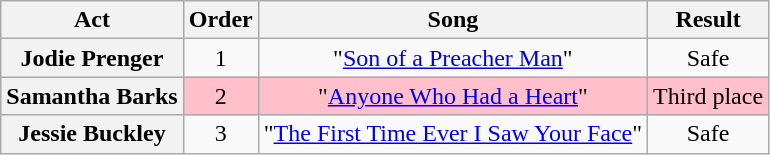<table class="wikitable plainrowheaders" style="text-align:center;">
<tr>
<th scope="col">Act</th>
<th scope="col">Order</th>
<th scope="col">Song</th>
<th scope="col">Result</th>
</tr>
<tr>
<th scope="row">Jodie Prenger</th>
<td>1</td>
<td>"<a href='#'>Son of a Preacher Man</a>"</td>
<td>Safe</td>
</tr>
<tr style = "background:pink">
<th scope="row">Samantha Barks</th>
<td>2</td>
<td>"<a href='#'>Anyone Who Had a Heart</a>"</td>
<td>Third place </td>
</tr>
<tr>
<th scope="row">Jessie Buckley</th>
<td>3</td>
<td>"<a href='#'>The First Time Ever I Saw Your Face</a>"</td>
<td>Safe</td>
</tr>
</table>
